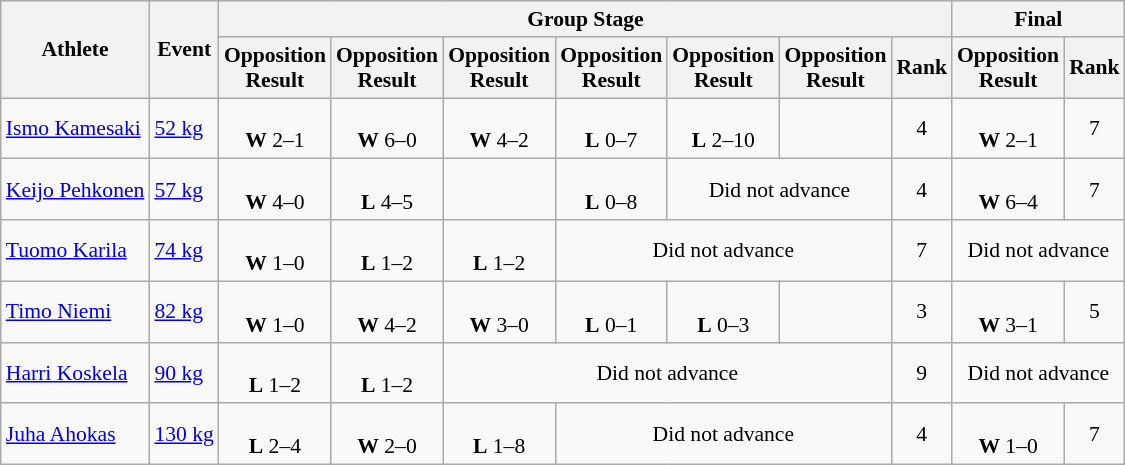<table class=wikitable style="font-size:90%">
<tr>
<th rowspan="2">Athlete</th>
<th rowspan="2">Event</th>
<th colspan="7">Group Stage</th>
<th colspan=2>Final</th>
</tr>
<tr>
<th>Opposition<br>Result</th>
<th>Opposition<br>Result</th>
<th>Opposition<br>Result</th>
<th>Opposition<br>Result</th>
<th>Opposition<br>Result</th>
<th>Opposition<br>Result</th>
<th>Rank</th>
<th>Opposition<br>Result</th>
<th>Rank</th>
</tr>
<tr align=center>
<td align=left><a href='#'>Ismo Kamesaki</a></td>
<td align=left><a href='#'>52 kg</a></td>
<td><br><strong>W</strong> 2–1</td>
<td><br><strong>W</strong> 6–0</td>
<td><br><strong>W</strong> 4–2</td>
<td><br><strong>L</strong> 0–7</td>
<td><br><strong>L</strong> 2–10</td>
<td></td>
<td>4</td>
<td><br><strong>W</strong> 2–1</td>
<td>7</td>
</tr>
<tr align=center>
<td align=left><a href='#'>Keijo Pehkonen</a></td>
<td align=left><a href='#'>57 kg</a></td>
<td><br><strong>W</strong> 4–0</td>
<td><br><strong>L</strong> 4–5</td>
<td></td>
<td><br><strong>L</strong> 0–8</td>
<td colspan=2>Did not advance</td>
<td>4</td>
<td><br><strong>W</strong> 6–4</td>
<td>7</td>
</tr>
<tr align=center>
<td align=left><a href='#'>Tuomo Karila</a></td>
<td align=left><a href='#'>74 kg</a></td>
<td><br><strong>W</strong> 1–0</td>
<td><br><strong>L</strong> 1–2</td>
<td><br><strong>L</strong> 1–2</td>
<td colspan=3>Did not advance</td>
<td>7</td>
<td colspan=2>Did not advance</td>
</tr>
<tr align=center>
<td align=left><a href='#'>Timo Niemi</a></td>
<td align=left><a href='#'>82 kg</a></td>
<td><br><strong>W</strong> 1–0</td>
<td><br><strong>W</strong> 4–2</td>
<td><br><strong>W</strong> 3–0</td>
<td><br><strong>L</strong> 0–1</td>
<td><br><strong>L</strong> 0–3</td>
<td></td>
<td>3</td>
<td><br><strong>W</strong> 3–1</td>
<td>5</td>
</tr>
<tr align=center>
<td align=left><a href='#'>Harri Koskela</a></td>
<td align=left><a href='#'>90 kg</a></td>
<td><br><strong>L</strong> 1–2</td>
<td><br><strong>L</strong> 1–2</td>
<td colspan=4>Did not advance</td>
<td>9</td>
<td colspan=2>Did not advance</td>
</tr>
<tr align=center>
<td align=left><a href='#'>Juha Ahokas</a></td>
<td align=left><a href='#'>130 kg</a></td>
<td><br><strong>L</strong> 2–4</td>
<td><br><strong>W</strong> 2–0</td>
<td><br><strong>L</strong> 1–8</td>
<td colspan=3>Did not advance</td>
<td>4</td>
<td><br><strong>W</strong> 1–0</td>
<td>7</td>
</tr>
</table>
